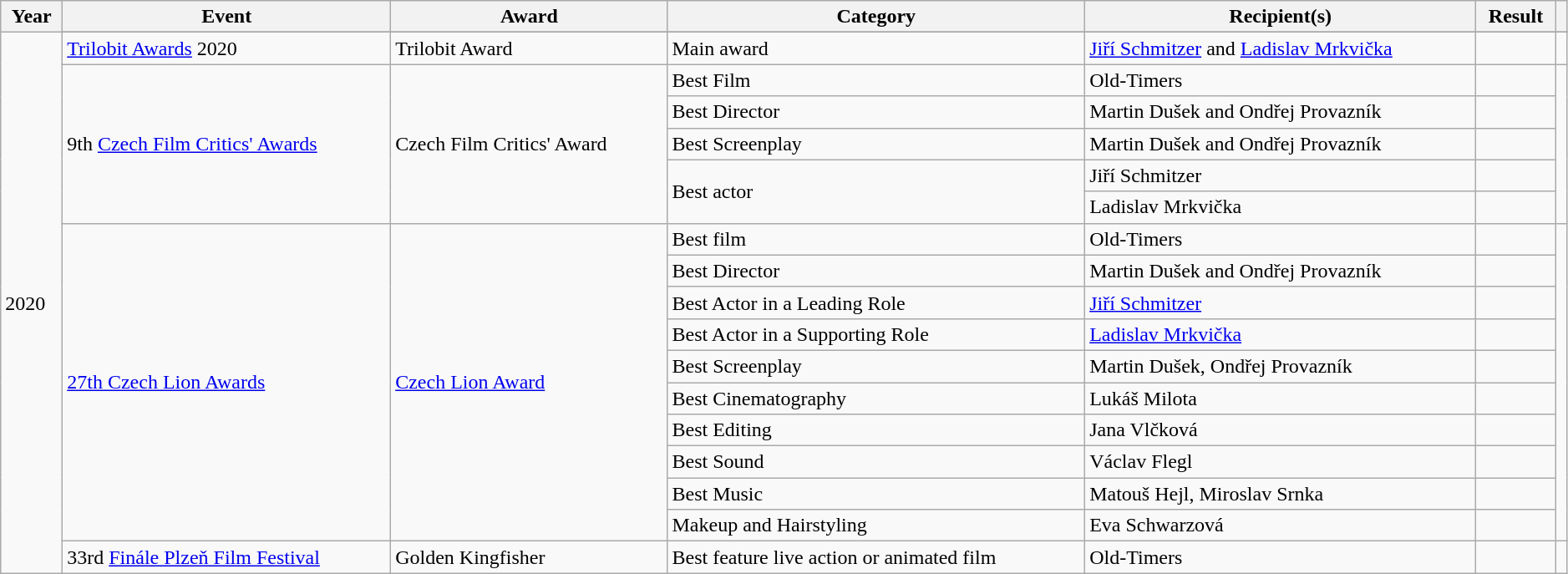<table class="wikitable sortable" style="width: 99%;">
<tr>
<th scope="col">Year</th>
<th scope="col">Event</th>
<th scope="col">Award</th>
<th scope="col">Category</th>
<th scope="col">Recipient(s)</th>
<th scope="col">Result</th>
<th scope="col" class="unsortable"></th>
</tr>
<tr>
<td rowspan="18">2020</td>
</tr>
<tr>
<td><a href='#'>Trilobit Awards</a> 2020</td>
<td>Trilobit Award</td>
<td>Main award</td>
<td><a href='#'>Jiří Schmitzer</a> and <a href='#'>Ladislav Mrkvička</a></td>
<td></td>
<td></td>
</tr>
<tr>
<td rowspan="5">9th <a href='#'>Czech Film Critics' Awards</a></td>
<td rowspan="5">Czech Film Critics' Award</td>
<td>Best Film</td>
<td>Old-Timers</td>
<td></td>
<td rowspan="5"></td>
</tr>
<tr>
<td>Best Director</td>
<td>Martin Dušek and Ondřej Provazník</td>
<td></td>
</tr>
<tr>
<td>Best Screenplay</td>
<td>Martin Dušek and Ondřej Provazník</td>
<td></td>
</tr>
<tr>
<td rowspan="2">Best actor</td>
<td>Jiří Schmitzer</td>
<td></td>
</tr>
<tr>
<td>Ladislav Mrkvička</td>
<td></td>
</tr>
<tr>
<td rowspan="10"><a href='#'>27th Czech Lion Awards</a></td>
<td rowspan="10"><a href='#'>Czech Lion Award</a></td>
<td>Best film</td>
<td>Old-Timers</td>
<td></td>
<td rowspan="10"></td>
</tr>
<tr>
<td>Best Director</td>
<td>Martin Dušek and Ondřej Provazník</td>
<td></td>
</tr>
<tr>
<td>Best Actor in a Leading Role</td>
<td><a href='#'>Jiří Schmitzer</a></td>
<td></td>
</tr>
<tr>
<td>Best Actor in a Supporting Role</td>
<td><a href='#'>Ladislav Mrkvička</a></td>
<td></td>
</tr>
<tr>
<td>Best Screenplay</td>
<td>Martin Dušek, Ondřej Provazník</td>
<td></td>
</tr>
<tr>
<td>Best Cinematography</td>
<td>Lukáš Milota</td>
<td></td>
</tr>
<tr>
<td>Best Editing</td>
<td>Jana Vlčková</td>
<td></td>
</tr>
<tr>
<td>Best Sound</td>
<td>Václav Flegl</td>
<td></td>
</tr>
<tr>
<td>Best Music</td>
<td>Matouš Hejl, Miroslav Srnka</td>
<td></td>
</tr>
<tr>
<td>Makeup and Hairstyling</td>
<td>Eva Schwarzová</td>
<td></td>
</tr>
<tr>
<td>33rd <a href='#'>Finále Plzeň Film Festival</a></td>
<td>Golden Kingfisher</td>
<td>Best feature live action or animated film</td>
<td>Old-Timers</td>
<td></td>
<td></td>
</tr>
</table>
